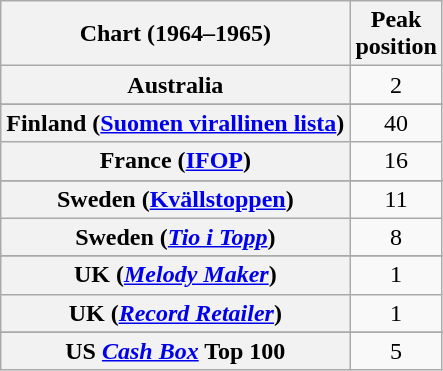<table class="wikitable sortable plainrowheaders" style="text-align:center">
<tr>
<th>Chart (1964–1965)</th>
<th>Peak<br>position</th>
</tr>
<tr>
<th scope="row">Australia</th>
<td>2</td>
</tr>
<tr>
</tr>
<tr>
</tr>
<tr>
<th scope="row">Finland (<a href='#'>Suomen virallinen lista</a>)</th>
<td>40</td>
</tr>
<tr>
<th scope="row">France (<a href='#'>IFOP</a>)</th>
<td>16</td>
</tr>
<tr>
</tr>
<tr>
<th scope="row">Sweden (<a href='#'>Kvällstoppen</a>)</th>
<td>11</td>
</tr>
<tr>
<th scope="row">Sweden (<em><a href='#'>Tio i Topp</a></em>)</th>
<td>8</td>
</tr>
<tr>
</tr>
<tr>
<th scope="row">UK (<em><a href='#'>Melody Maker</a></em>)</th>
<td>1</td>
</tr>
<tr>
<th scope="row">UK (<em><a href='#'>Record Retailer</a></em>)</th>
<td>1</td>
</tr>
<tr>
</tr>
<tr>
<th scope="row">US <a href='#'><em>Cash Box</em></a> Top 100</th>
<td>5</td>
</tr>
</table>
